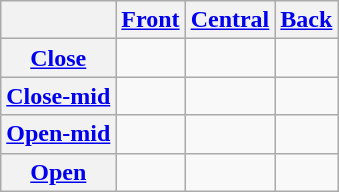<table class="wikitable" style="text-align:center;">
<tr>
<th></th>
<th><a href='#'>Front</a></th>
<th><a href='#'>Central</a></th>
<th><a href='#'>Back</a></th>
</tr>
<tr>
<th><a href='#'>Close</a></th>
<td></td>
<td></td>
<td></td>
</tr>
<tr>
<th><a href='#'>Close-mid</a></th>
<td></td>
<td></td>
<td></td>
</tr>
<tr>
<th><a href='#'>Open-mid</a></th>
<td></td>
<td></td>
<td></td>
</tr>
<tr>
<th><a href='#'>Open</a></th>
<td></td>
<td></td>
<td></td>
</tr>
</table>
